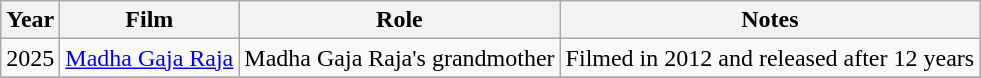<table class="wikitable sortable">
<tr>
<th>Year</th>
<th>Film</th>
<th>Role</th>
<th>Notes</th>
</tr>
<tr>
<td>2025</td>
<td><a href='#'>Madha Gaja Raja</a></td>
<td>Madha Gaja Raja's grandmother</td>
<td>Filmed in 2012 and released after 12 years</td>
</tr>
<tr>
</tr>
</table>
